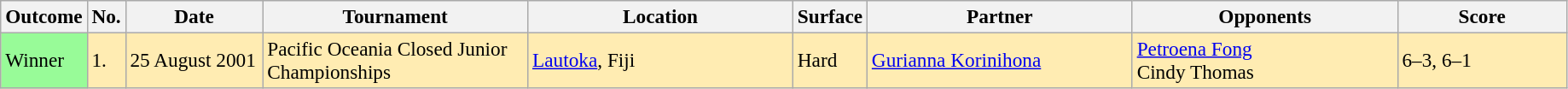<table class="sortable wikitable" style=font-size:97%>
<tr>
<th>Outcome</th>
<th>No.</th>
<th width=100>Date</th>
<th width=200>Tournament</th>
<th width=200>Location</th>
<th>Surface</th>
<th width=200>Partner</th>
<th width=200>Opponents</th>
<th width=125>Score</th>
</tr>
<tr bgcolor=#ffecb2>
<td bgcolor=#98fb98>Winner</td>
<td>1.</td>
<td>25 August 2001</td>
<td>Pacific Oceania Closed Junior Championships</td>
<td><a href='#'>Lautoka</a>, Fiji</td>
<td>Hard</td>
<td> <a href='#'>Gurianna Korinihona</a></td>
<td> <a href='#'>Petroena Fong</a><br> Cindy Thomas</td>
<td>6–3, 6–1</td>
</tr>
</table>
